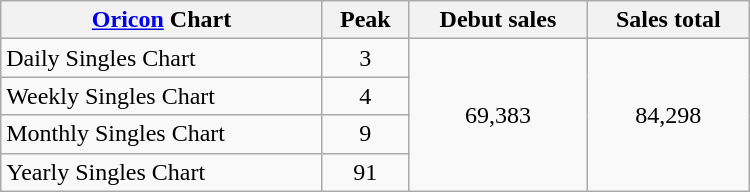<table class="wikitable" style="width:500px;">
<tr>
<th style="text-align:center;"><a href='#'>Oricon</a> Chart</th>
<th style="text-align:center;">Peak</th>
<th style="text-align:center;">Debut sales</th>
<th style="text-align:center;">Sales total</th>
</tr>
<tr>
<td align="left">Daily Singles Chart</td>
<td style="text-align:center;">3</td>
<td style="text-align:center;" rowspan="4">69,383</td>
<td style="text-align:center;" rowspan="4">84,298</td>
</tr>
<tr>
<td align="left">Weekly Singles Chart</td>
<td style="text-align:center;">4</td>
</tr>
<tr>
<td align="left">Monthly Singles Chart</td>
<td style="text-align:center;">9</td>
</tr>
<tr>
<td align="left">Yearly Singles Chart</td>
<td style="text-align:center;">91</td>
</tr>
</table>
